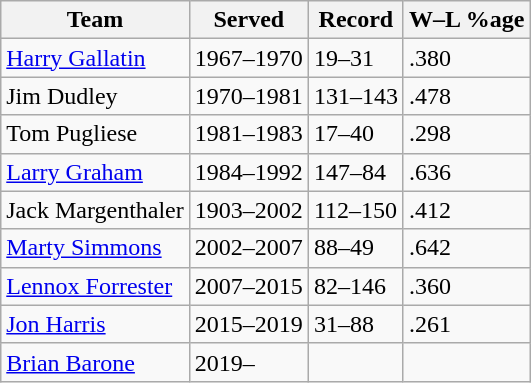<table class="sortable wikitable">
<tr>
<th>Team</th>
<th>Served</th>
<th>Record</th>
<th>W–L %age</th>
</tr>
<tr>
<td><a href='#'>Harry Gallatin</a></td>
<td>1967–1970</td>
<td>19–31</td>
<td>.380</td>
</tr>
<tr>
<td>Jim Dudley</td>
<td>1970–1981</td>
<td>131–143</td>
<td>.478</td>
</tr>
<tr>
<td>Tom Pugliese</td>
<td>1981–1983</td>
<td>17–40</td>
<td>.298</td>
</tr>
<tr>
<td><a href='#'>Larry Graham</a></td>
<td>1984–1992</td>
<td>147–84</td>
<td>.636</td>
</tr>
<tr>
<td>Jack Margenthaler</td>
<td>1903–2002</td>
<td>112–150</td>
<td>.412</td>
</tr>
<tr>
<td><a href='#'>Marty Simmons</a></td>
<td>2002–2007</td>
<td>88–49</td>
<td>.642</td>
</tr>
<tr>
<td><a href='#'>Lennox Forrester</a></td>
<td>2007–2015</td>
<td>82–146</td>
<td>.360</td>
</tr>
<tr>
<td><a href='#'>Jon Harris</a></td>
<td>2015–2019</td>
<td>31–88</td>
<td>.261</td>
</tr>
<tr>
<td><a href='#'>Brian Barone</a></td>
<td>2019–</td>
<td></td>
<td></td>
</tr>
</table>
